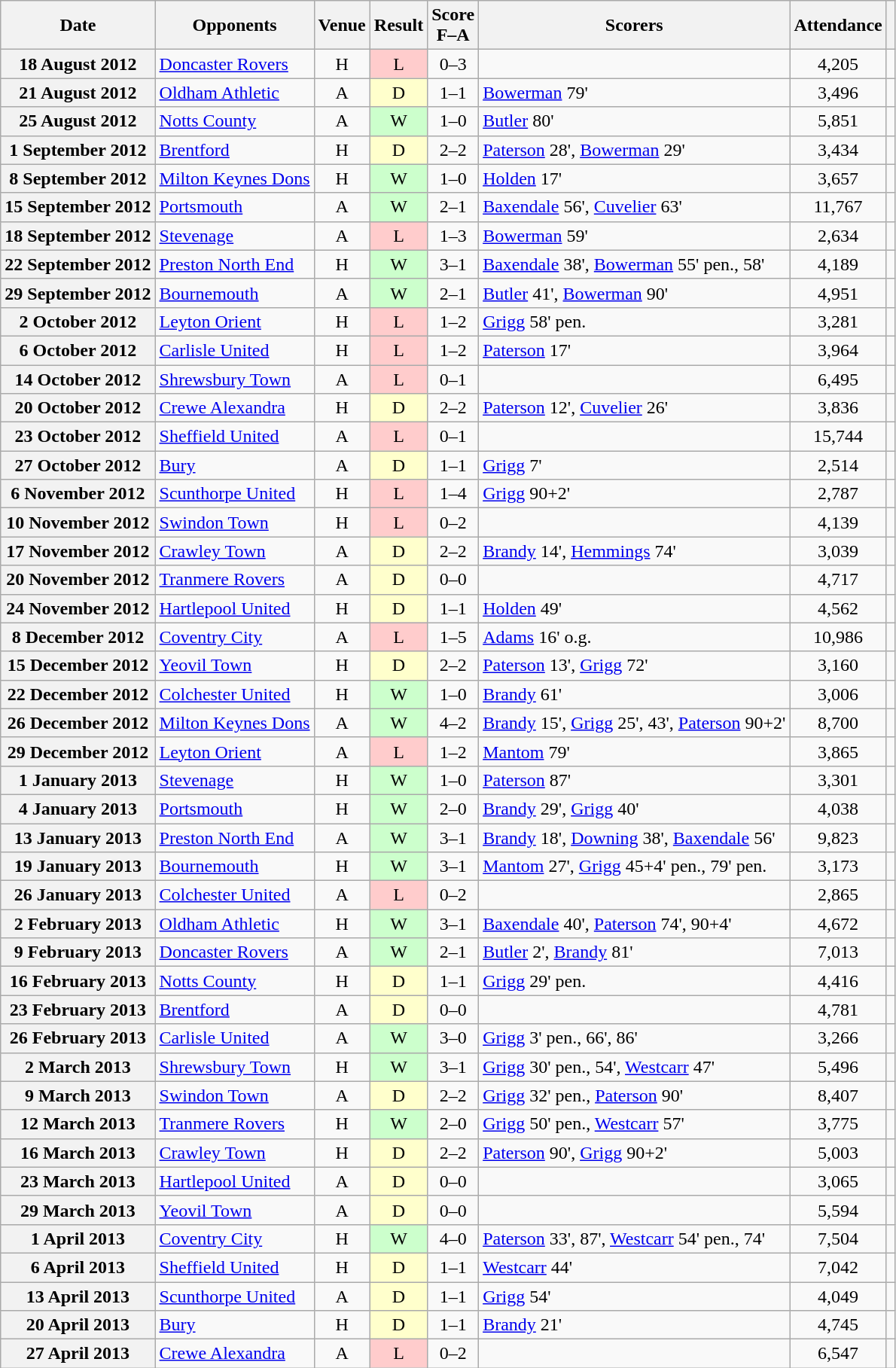<table class="wikitable plainrowheaders sortable" style="text-align:center">
<tr>
<th scope="col">Date</th>
<th scope="col">Opponents</th>
<th scope="col">Venue</th>
<th scope="col">Result</th>
<th scope="col">Score<br>F–A</th>
<th scope="col" class="unsortable">Scorers</th>
<th scope="col">Attendance</th>
<th scope="col" class="unsortable"></th>
</tr>
<tr>
<th scope=row>18 August 2012</th>
<td align=left><a href='#'>Doncaster Rovers</a></td>
<td>H</td>
<td bgcolor="#FFCCCC">L</td>
<td>0–3</td>
<td></td>
<td>4,205</td>
<td></td>
</tr>
<tr>
<th scope=row>21 August 2012</th>
<td align=left><a href='#'>Oldham Athletic</a></td>
<td>A</td>
<td bgcolor="#FFFFCC">D</td>
<td>1–1</td>
<td align=left><a href='#'>Bowerman</a> 79'</td>
<td>3,496</td>
<td></td>
</tr>
<tr>
<th scope=row>25 August 2012</th>
<td align=left><a href='#'>Notts County</a></td>
<td>A</td>
<td bgcolor="#CCFFCC">W</td>
<td>1–0</td>
<td align=left><a href='#'>Butler</a> 80'</td>
<td>5,851</td>
<td></td>
</tr>
<tr>
<th scope=row>1 September 2012</th>
<td align=left><a href='#'>Brentford</a></td>
<td>H</td>
<td bgcolor="#FFFFCC">D</td>
<td>2–2</td>
<td align=left><a href='#'>Paterson</a> 28', <a href='#'>Bowerman</a> 29'</td>
<td>3,434</td>
<td></td>
</tr>
<tr>
<th scope=row>8 September 2012</th>
<td align=left><a href='#'>Milton Keynes Dons</a></td>
<td>H</td>
<td bgcolor="#CCFFCC">W</td>
<td>1–0</td>
<td align=left><a href='#'>Holden</a> 17'</td>
<td>3,657</td>
<td></td>
</tr>
<tr>
<th scope=row>15 September 2012</th>
<td align=left><a href='#'>Portsmouth</a></td>
<td>A</td>
<td bgcolor="#CCFFCC">W</td>
<td>2–1</td>
<td align=left><a href='#'>Baxendale</a> 56', <a href='#'>Cuvelier</a> 63'</td>
<td>11,767</td>
<td></td>
</tr>
<tr>
<th scope=row>18 September 2012</th>
<td align=left><a href='#'>Stevenage</a></td>
<td>A</td>
<td bgcolor="#FFCCCC">L</td>
<td>1–3</td>
<td align=left><a href='#'>Bowerman</a> 59'</td>
<td>2,634</td>
<td></td>
</tr>
<tr>
<th scope=row>22 September 2012</th>
<td align=left><a href='#'>Preston North End</a></td>
<td>H</td>
<td bgcolor="#CCFFCC">W</td>
<td>3–1</td>
<td align=left><a href='#'>Baxendale</a> 38', <a href='#'>Bowerman</a> 55' pen., 58'</td>
<td>4,189</td>
<td></td>
</tr>
<tr>
<th scope=row>29 September 2012</th>
<td align=left><a href='#'>Bournemouth</a></td>
<td>A</td>
<td bgcolor="#CCFFCC">W</td>
<td>2–1</td>
<td align=left><a href='#'>Butler</a> 41', <a href='#'>Bowerman</a> 90'</td>
<td>4,951</td>
<td></td>
</tr>
<tr>
<th scope=row>2 October 2012</th>
<td align=left><a href='#'>Leyton Orient</a></td>
<td>H</td>
<td bgcolor="#FFCCCC">L</td>
<td>1–2</td>
<td align=left><a href='#'>Grigg</a> 58' pen.</td>
<td>3,281</td>
<td></td>
</tr>
<tr>
<th scope=row>6 October 2012</th>
<td align=left><a href='#'>Carlisle United</a></td>
<td>H</td>
<td bgcolor="#FFCCCC">L</td>
<td>1–2</td>
<td align=left><a href='#'>Paterson</a> 17'</td>
<td>3,964</td>
<td></td>
</tr>
<tr>
<th scope=row>14 October 2012</th>
<td align=left><a href='#'>Shrewsbury Town</a></td>
<td>A</td>
<td bgcolor="#FFCCCC">L</td>
<td>0–1</td>
<td></td>
<td>6,495</td>
<td></td>
</tr>
<tr>
<th scope=row>20 October 2012</th>
<td align=left><a href='#'>Crewe Alexandra</a></td>
<td>H</td>
<td bgcolor="#FFFFCC">D</td>
<td>2–2</td>
<td align=left><a href='#'>Paterson</a> 12', <a href='#'>Cuvelier</a> 26'</td>
<td>3,836</td>
<td></td>
</tr>
<tr>
<th scope=row>23 October 2012</th>
<td align=left><a href='#'>Sheffield United</a></td>
<td>A</td>
<td bgcolor="#FFCCCC">L</td>
<td>0–1</td>
<td></td>
<td>15,744</td>
<td></td>
</tr>
<tr>
<th scope=row>27 October 2012</th>
<td align=left><a href='#'>Bury</a></td>
<td>A</td>
<td bgcolor="#FFFFCC">D</td>
<td>1–1</td>
<td align=left><a href='#'>Grigg</a> 7'</td>
<td>2,514</td>
<td></td>
</tr>
<tr>
<th scope=row>6 November 2012</th>
<td align=left><a href='#'>Scunthorpe United</a></td>
<td>H</td>
<td bgcolor="#FFCCCC">L</td>
<td>1–4</td>
<td align=left><a href='#'>Grigg</a> 90+2'</td>
<td>2,787</td>
<td></td>
</tr>
<tr>
<th scope=row>10 November 2012</th>
<td align=left><a href='#'>Swindon Town</a></td>
<td>H</td>
<td bgcolor="#FFCCCC">L</td>
<td>0–2</td>
<td></td>
<td>4,139</td>
<td></td>
</tr>
<tr>
<th scope=row>17 November 2012</th>
<td align=left><a href='#'>Crawley Town</a></td>
<td>A</td>
<td bgcolor="#FFFFCC">D</td>
<td>2–2</td>
<td align=left><a href='#'>Brandy</a> 14', <a href='#'>Hemmings</a> 74'</td>
<td>3,039</td>
<td></td>
</tr>
<tr>
<th scope=row>20 November 2012</th>
<td align=left><a href='#'>Tranmere Rovers</a></td>
<td>A</td>
<td bgcolor="#FFFFCC">D</td>
<td>0–0</td>
<td></td>
<td>4,717</td>
<td></td>
</tr>
<tr>
<th scope=row>24 November 2012</th>
<td align=left><a href='#'>Hartlepool United</a></td>
<td>H</td>
<td bgcolor="#FFFFCC">D</td>
<td>1–1</td>
<td align=left><a href='#'>Holden</a> 49'</td>
<td>4,562</td>
<td></td>
</tr>
<tr>
<th scope=row>8 December 2012</th>
<td align=left><a href='#'>Coventry City</a></td>
<td>A</td>
<td bgcolor="#FFCCCC">L</td>
<td>1–5</td>
<td align=left><a href='#'>Adams</a> 16' o.g.</td>
<td>10,986</td>
<td></td>
</tr>
<tr>
<th scope=row>15 December 2012</th>
<td align=left><a href='#'>Yeovil Town</a></td>
<td>H</td>
<td bgcolor="#FFFFCC">D</td>
<td>2–2</td>
<td align=left><a href='#'>Paterson</a> 13', <a href='#'>Grigg</a> 72'</td>
<td>3,160</td>
<td></td>
</tr>
<tr>
<th scope=row>22 December 2012</th>
<td align=left><a href='#'>Colchester United</a></td>
<td>H</td>
<td bgcolor="#CCFFCC">W</td>
<td>1–0</td>
<td align=left><a href='#'>Brandy</a> 61'</td>
<td>3,006</td>
<td></td>
</tr>
<tr>
<th scope=row>26 December 2012</th>
<td align=left><a href='#'>Milton Keynes Dons</a></td>
<td>A</td>
<td bgcolor="#CCFFCC">W</td>
<td>4–2</td>
<td align=left><a href='#'>Brandy</a> 15', <a href='#'>Grigg</a> 25', 43', <a href='#'>Paterson</a> 90+2'</td>
<td>8,700</td>
<td></td>
</tr>
<tr>
<th scope=row>29 December 2012</th>
<td align=left><a href='#'>Leyton Orient</a></td>
<td>A</td>
<td bgcolor="#FFCCCC">L</td>
<td>1–2</td>
<td align=left><a href='#'>Mantom</a> 79'</td>
<td>3,865</td>
<td></td>
</tr>
<tr>
<th scope=row>1 January 2013</th>
<td align=left><a href='#'>Stevenage</a></td>
<td>H</td>
<td bgcolor="#CCFFCC">W</td>
<td>1–0</td>
<td align=left><a href='#'>Paterson</a> 87'</td>
<td>3,301</td>
<td></td>
</tr>
<tr>
<th scope=row>4 January 2013</th>
<td align=left><a href='#'>Portsmouth</a></td>
<td>H</td>
<td bgcolor="#CCFFCC">W</td>
<td>2–0</td>
<td align=left><a href='#'>Brandy</a> 29', <a href='#'>Grigg</a> 40'</td>
<td>4,038</td>
<td></td>
</tr>
<tr>
<th scope=row>13 January 2013</th>
<td align=left><a href='#'>Preston North End</a></td>
<td>A</td>
<td bgcolor="#CCFFCC">W</td>
<td>3–1</td>
<td align=left><a href='#'>Brandy</a> 18', <a href='#'>Downing</a> 38', <a href='#'>Baxendale</a> 56'</td>
<td>9,823</td>
<td></td>
</tr>
<tr>
<th scope=row>19 January 2013</th>
<td align=left><a href='#'>Bournemouth</a></td>
<td>H</td>
<td bgcolor="#CCFFCC">W</td>
<td>3–1</td>
<td align=left><a href='#'>Mantom</a> 27', <a href='#'>Grigg</a> 45+4' pen., 79' pen.</td>
<td>3,173</td>
<td></td>
</tr>
<tr>
<th scope=row>26 January 2013</th>
<td align=left><a href='#'>Colchester United</a></td>
<td>A</td>
<td bgcolor="#FFCCCC">L</td>
<td>0–2</td>
<td></td>
<td>2,865</td>
<td></td>
</tr>
<tr>
<th scope=row>2 February 2013</th>
<td align=left><a href='#'>Oldham Athletic</a></td>
<td>H</td>
<td bgcolor="#CCFFCC">W</td>
<td>3–1</td>
<td align=left><a href='#'>Baxendale</a> 40', <a href='#'>Paterson</a> 74', 90+4'</td>
<td>4,672</td>
<td></td>
</tr>
<tr>
<th scope=row>9 February 2013</th>
<td align=left><a href='#'>Doncaster Rovers</a></td>
<td>A</td>
<td bgcolor="#CCFFCC">W</td>
<td>2–1</td>
<td align=left><a href='#'>Butler</a> 2', <a href='#'>Brandy</a> 81'</td>
<td>7,013</td>
<td></td>
</tr>
<tr>
<th scope=row>16 February 2013</th>
<td align=left><a href='#'>Notts County</a></td>
<td>H</td>
<td bgcolor="#FFFFCC">D</td>
<td>1–1</td>
<td align=left><a href='#'>Grigg</a> 29' pen.</td>
<td>4,416</td>
<td></td>
</tr>
<tr>
<th scope=row>23 February 2013</th>
<td align=left><a href='#'>Brentford</a></td>
<td>A</td>
<td bgcolor="#FFFFCC">D</td>
<td>0–0</td>
<td></td>
<td>4,781</td>
<td></td>
</tr>
<tr>
<th scope=row>26 February 2013</th>
<td align=left><a href='#'>Carlisle United</a></td>
<td>A</td>
<td bgcolor="#CCFFCC">W</td>
<td>3–0</td>
<td align=left><a href='#'>Grigg</a> 3' pen., 66', 86'</td>
<td>3,266</td>
<td></td>
</tr>
<tr>
<th scope=row>2 March 2013</th>
<td align=left><a href='#'>Shrewsbury Town</a></td>
<td>H</td>
<td bgcolor="#CCFFCC">W</td>
<td>3–1</td>
<td align=left><a href='#'>Grigg</a> 30' pen., 54', <a href='#'>Westcarr</a> 47'</td>
<td>5,496</td>
<td></td>
</tr>
<tr>
<th scope=row>9 March 2013</th>
<td align=left><a href='#'>Swindon Town</a></td>
<td>A</td>
<td bgcolor="#FFFFCC">D</td>
<td>2–2</td>
<td align=left><a href='#'>Grigg</a> 32' pen., <a href='#'>Paterson</a> 90'</td>
<td>8,407</td>
<td></td>
</tr>
<tr>
<th scope=row>12 March 2013</th>
<td align=left><a href='#'>Tranmere Rovers</a></td>
<td>H</td>
<td bgcolor="#CCFFCC">W</td>
<td>2–0</td>
<td align=left><a href='#'>Grigg</a> 50' pen., <a href='#'>Westcarr</a> 57'</td>
<td>3,775</td>
<td></td>
</tr>
<tr>
<th scope=row>16 March 2013</th>
<td align=left><a href='#'>Crawley Town</a></td>
<td>H</td>
<td bgcolor="#FFFFCC">D</td>
<td>2–2</td>
<td align=left><a href='#'>Paterson</a> 90', <a href='#'>Grigg</a> 90+2'</td>
<td>5,003</td>
<td></td>
</tr>
<tr>
<th scope=row>23 March 2013</th>
<td align=left><a href='#'>Hartlepool United</a></td>
<td>A</td>
<td bgcolor="#FFFFCC">D</td>
<td>0–0</td>
<td></td>
<td>3,065</td>
<td></td>
</tr>
<tr>
<th scope=row>29 March 2013</th>
<td align=left><a href='#'>Yeovil Town</a></td>
<td>A</td>
<td bgcolor="#FFFFCC">D</td>
<td>0–0</td>
<td></td>
<td>5,594</td>
<td></td>
</tr>
<tr>
<th scope=row>1 April 2013</th>
<td align=left><a href='#'>Coventry City</a></td>
<td>H</td>
<td bgcolor="#CCFFCC">W</td>
<td>4–0</td>
<td align=left><a href='#'>Paterson</a> 33', 87', <a href='#'>Westcarr</a> 54' pen., 74'</td>
<td>7,504</td>
<td></td>
</tr>
<tr>
<th scope=row>6 April 2013</th>
<td align=left><a href='#'>Sheffield United</a></td>
<td>H</td>
<td bgcolor="#FFFFCC">D</td>
<td>1–1</td>
<td align=left><a href='#'>Westcarr</a> 44'</td>
<td>7,042</td>
<td></td>
</tr>
<tr>
<th scope=row>13 April 2013</th>
<td align=left><a href='#'>Scunthorpe United</a></td>
<td>A</td>
<td bgcolor="#FFFFCC">D</td>
<td>1–1</td>
<td align=left><a href='#'>Grigg</a> 54'</td>
<td>4,049</td>
<td></td>
</tr>
<tr>
<th scope=row>20 April 2013</th>
<td align=left><a href='#'>Bury</a></td>
<td>H</td>
<td bgcolor="#FFFFCC">D</td>
<td>1–1</td>
<td align=left><a href='#'>Brandy</a> 21'</td>
<td>4,745</td>
<td></td>
</tr>
<tr>
<th scope=row>27 April 2013</th>
<td align=left><a href='#'>Crewe Alexandra</a></td>
<td>A</td>
<td bgcolor="#FFCCCC">L</td>
<td>0–2</td>
<td></td>
<td>6,547</td>
<td></td>
</tr>
</table>
